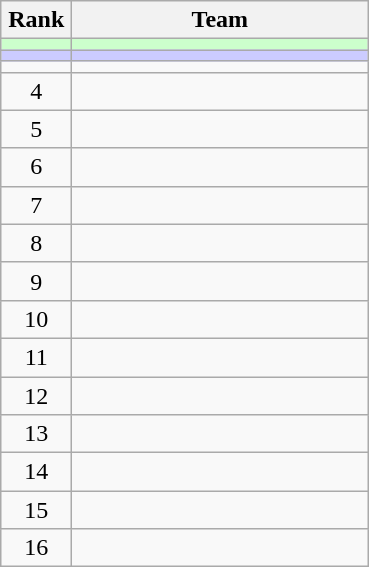<table class="wikitable" style="text-align: center;">
<tr>
<th width=40>Rank</th>
<th width=190>Team</th>
</tr>
<tr bgcolor=ccffcc>
<td></td>
<td align=left></td>
</tr>
<tr bgcolor=ccccff>
<td></td>
<td align=left></td>
</tr>
<tr>
<td></td>
<td align=left></td>
</tr>
<tr>
<td>4</td>
<td align=left></td>
</tr>
<tr>
<td>5</td>
<td align=left></td>
</tr>
<tr>
<td>6</td>
<td align=left></td>
</tr>
<tr>
<td>7</td>
<td align=left></td>
</tr>
<tr>
<td>8</td>
<td align=left></td>
</tr>
<tr>
<td>9</td>
<td align=left></td>
</tr>
<tr>
<td>10</td>
<td align=left></td>
</tr>
<tr>
<td>11</td>
<td align=left></td>
</tr>
<tr>
<td>12</td>
<td align=left></td>
</tr>
<tr>
<td>13</td>
<td align=left></td>
</tr>
<tr>
<td>14</td>
<td align=left></td>
</tr>
<tr>
<td>15</td>
<td align=left></td>
</tr>
<tr>
<td>16</td>
<td align=left></td>
</tr>
</table>
